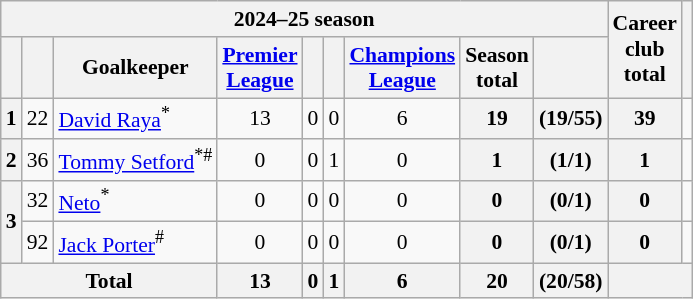<table class="wikitable sortable" style="text-align:center; font-size:90%;">
<tr>
<th colspan="9">2024–25 season</th>
<th rowspan="2">Career<br>club<br>total</th>
<th rowspan="2" class="unsortable"></th>
</tr>
<tr>
<th></th>
<th></th>
<th>Goalkeeper</th>
<th><a href='#'>Premier<br>League</a></th>
<th></th>
<th></th>
<th><a href='#'>Champions<br>League</a></th>
<th>Season<br>total</th>
<th></th>
</tr>
<tr>
<th>1</th>
<td>22</td>
<td style="text-align:left;" data-sort-value="Raya"> <a href='#'>David Raya</a><sup>*</sup></td>
<td>13</td>
<td>0</td>
<td>0</td>
<td>6</td>
<th>19</th>
<th> (19/55)</th>
<th>39</th>
<td></td>
</tr>
<tr>
<th>2</th>
<td>36</td>
<td style="text-align:left;" data-sort-value="Setf"> <a href='#'>Tommy Setford</a><sup>*#</sup></td>
<td>0</td>
<td>0</td>
<td>1</td>
<td>0</td>
<th>1</th>
<th> (1/1)</th>
<th>1</th>
<td></td>
</tr>
<tr>
<th rowspan="2">3</th>
<td>32</td>
<td style="text-align:left;" data-sort-value="Neto"> <a href='#'>Neto</a><sup>*</sup></td>
<td>0</td>
<td>0</td>
<td>0</td>
<td>0</td>
<th>0</th>
<th> (0/1)</th>
<th>0</th>
<td></td>
</tr>
<tr>
<td>92</td>
<td style="text-align:left;" data-sort-value="Port"> <a href='#'>Jack Porter</a><sup>#</sup></td>
<td>0</td>
<td>0</td>
<td>0</td>
<td>0</td>
<th>0</th>
<th> (0/1)</th>
<th>0</th>
<td></td>
</tr>
<tr>
<th colspan="3">Total</th>
<th>13</th>
<th>0</th>
<th>1</th>
<th>6</th>
<th>20</th>
<th> (20/58)</th>
<th colspan="2"></th>
</tr>
</table>
